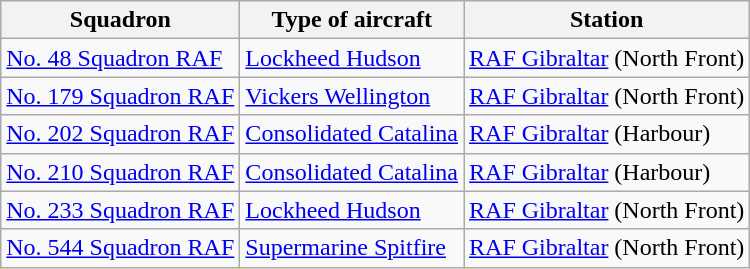<table class="wikitable">
<tr>
<th>Squadron</th>
<th>Type of aircraft</th>
<th>Station</th>
</tr>
<tr>
<td><a href='#'>No. 48 Squadron RAF</a></td>
<td><a href='#'>Lockheed Hudson</a></td>
<td><a href='#'>RAF Gibraltar</a> (North Front)</td>
</tr>
<tr>
<td><a href='#'>No. 179 Squadron RAF</a></td>
<td><a href='#'>Vickers Wellington</a></td>
<td><a href='#'>RAF Gibraltar</a> (North Front)</td>
</tr>
<tr>
<td><a href='#'>No. 202 Squadron RAF</a></td>
<td><a href='#'>Consolidated Catalina</a></td>
<td><a href='#'>RAF Gibraltar</a> (Harbour)</td>
</tr>
<tr>
<td><a href='#'>No. 210 Squadron RAF</a></td>
<td><a href='#'>Consolidated Catalina</a></td>
<td><a href='#'>RAF Gibraltar</a> (Harbour)</td>
</tr>
<tr>
<td><a href='#'>No. 233 Squadron RAF</a></td>
<td><a href='#'>Lockheed Hudson</a></td>
<td><a href='#'>RAF Gibraltar</a> (North Front)</td>
</tr>
<tr>
<td><a href='#'>No. 544 Squadron RAF</a></td>
<td><a href='#'>Supermarine Spitfire</a></td>
<td><a href='#'>RAF Gibraltar</a> (North Front)</td>
</tr>
</table>
